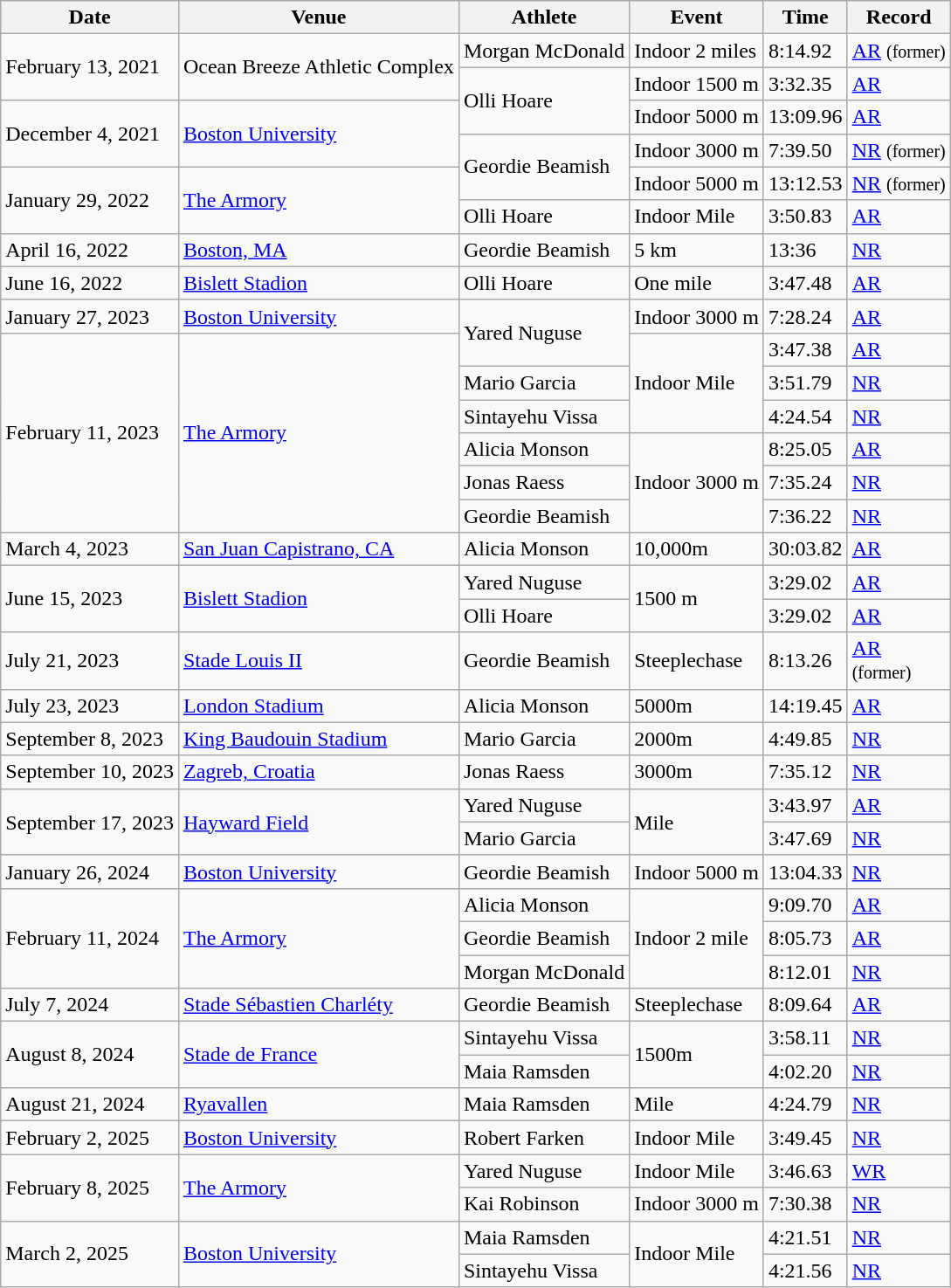<table class="wikitable">
<tr>
<th>Date</th>
<th>Venue</th>
<th>Athlete</th>
<th>Event</th>
<th>Time</th>
<th>Record</th>
</tr>
<tr>
<td rowspan=2>February 13, 2021</td>
<td rowspan=2>Ocean Breeze Athletic Complex</td>
<td>Morgan McDonald </td>
<td>Indoor 2 miles</td>
<td>8:14.92</td>
<td><a href='#'>AR</a> <small>(former)</small></td>
</tr>
<tr>
<td rowspan=2>Olli Hoare </td>
<td>Indoor 1500 m</td>
<td>3:32.35</td>
<td><a href='#'>AR</a></td>
</tr>
<tr>
<td rowspan=2>December 4, 2021</td>
<td rowspan=2><a href='#'>Boston University</a></td>
<td>Indoor 5000 m</td>
<td>13:09.96</td>
<td><a href='#'>AR</a></td>
</tr>
<tr>
<td rowspan=2>Geordie Beamish </td>
<td>Indoor 3000 m</td>
<td>7:39.50</td>
<td><a href='#'>NR</a> <small>(former)</small></td>
</tr>
<tr>
<td rowspan=2>January 29, 2022</td>
<td rowspan=2><a href='#'>The Armory</a></td>
<td>Indoor 5000 m</td>
<td>13:12.53</td>
<td><a href='#'>NR</a> <small>(former)</small></td>
</tr>
<tr>
<td>Olli Hoare </td>
<td>Indoor Mile</td>
<td>3:50.83</td>
<td><a href='#'>AR</a></td>
</tr>
<tr>
<td>April 16, 2022</td>
<td><a href='#'>Boston, MA</a></td>
<td>Geordie Beamish </td>
<td>5 km</td>
<td>13:36</td>
<td><a href='#'>NR</a></td>
</tr>
<tr>
<td>June 16, 2022</td>
<td><a href='#'>Bislett Stadion</a></td>
<td>Olli Hoare </td>
<td>One mile</td>
<td>3:47.48</td>
<td><a href='#'>AR</a></td>
</tr>
<tr>
<td>January 27, 2023</td>
<td><a href='#'>Boston University</a></td>
<td rowspan=2>Yared Nuguse </td>
<td>Indoor 3000 m</td>
<td>7:28.24</td>
<td><a href='#'>AR</a></td>
</tr>
<tr>
<td rowspan=6>February 11, 2023</td>
<td rowspan=6><a href='#'>The Armory</a></td>
<td rowspan=3>Indoor Mile</td>
<td>3:47.38</td>
<td><a href='#'>AR</a></td>
</tr>
<tr>
<td>Mario Garcia </td>
<td>3:51.79</td>
<td><a href='#'>NR</a></td>
</tr>
<tr>
<td>Sintayehu Vissa </td>
<td>4:24.54</td>
<td><a href='#'>NR</a></td>
</tr>
<tr>
<td>Alicia Monson </td>
<td rowspan=3>Indoor 3000 m</td>
<td>8:25.05</td>
<td><a href='#'>AR</a></td>
</tr>
<tr>
<td>Jonas Raess </td>
<td>7:35.24</td>
<td><a href='#'>NR</a></td>
</tr>
<tr>
<td>Geordie Beamish </td>
<td>7:36.22</td>
<td><a href='#'>NR</a></td>
</tr>
<tr>
<td>March 4, 2023</td>
<td><a href='#'>San Juan Capistrano, CA</a></td>
<td>Alicia Monson </td>
<td>10,000m</td>
<td>30:03.82</td>
<td><a href='#'>AR</a></td>
</tr>
<tr>
<td rowspan="2">June 15, 2023</td>
<td rowspan="2"><a href='#'>Bislett Stadion</a></td>
<td>Yared Nuguse </td>
<td rowspan="2">1500 m</td>
<td>3:29.02</td>
<td><a href='#'>AR</a></td>
</tr>
<tr>
<td>Olli Hoare </td>
<td>3:29.02</td>
<td><a href='#'>AR</a></td>
</tr>
<tr>
<td>July 21, 2023</td>
<td><a href='#'>Stade Louis II</a></td>
<td>Geordie Beamish </td>
<td>Steeplechase</td>
<td>8:13.26</td>
<td><a href='#'>AR</a><br><small>(former)</small></td>
</tr>
<tr>
<td>July 23, 2023</td>
<td><a href='#'>London Stadium</a></td>
<td>Alicia Monson </td>
<td>5000m</td>
<td>14:19.45</td>
<td><a href='#'>AR</a></td>
</tr>
<tr>
<td>September 8, 2023</td>
<td><a href='#'>King Baudouin Stadium</a></td>
<td>Mario Garcia </td>
<td>2000m</td>
<td>4:49.85</td>
<td><a href='#'>NR</a></td>
</tr>
<tr>
<td>September 10, 2023</td>
<td><a href='#'>Zagreb, Croatia</a></td>
<td>Jonas Raess </td>
<td>3000m</td>
<td>7:35.12</td>
<td><a href='#'>NR</a></td>
</tr>
<tr>
<td rowspan="2">September 17, 2023</td>
<td rowspan="2"><a href='#'>Hayward Field</a></td>
<td>Yared Nuguse </td>
<td rowspan="2">Mile</td>
<td>3:43.97</td>
<td><a href='#'>AR</a></td>
</tr>
<tr>
<td>Mario Garcia </td>
<td>3:47.69</td>
<td><a href='#'>NR</a></td>
</tr>
<tr>
<td>January 26, 2024</td>
<td><a href='#'>Boston University</a></td>
<td>Geordie Beamish </td>
<td>Indoor 5000 m</td>
<td>13:04.33</td>
<td><a href='#'>NR</a></td>
</tr>
<tr>
<td rowspan="3">February 11, 2024</td>
<td rowspan="3"><a href='#'>The Armory</a></td>
<td>Alicia Monson </td>
<td rowspan="3">Indoor 2 mile</td>
<td>9:09.70</td>
<td><a href='#'>AR</a></td>
</tr>
<tr>
<td>Geordie Beamish </td>
<td>8:05.73</td>
<td><a href='#'>AR</a></td>
</tr>
<tr>
<td>Morgan McDonald </td>
<td>8:12.01</td>
<td><a href='#'>NR</a></td>
</tr>
<tr>
<td>July 7, 2024</td>
<td><a href='#'>Stade Sébastien Charléty</a></td>
<td>Geordie Beamish </td>
<td>Steeplechase</td>
<td>8:09.64</td>
<td><a href='#'>AR</a></td>
</tr>
<tr>
<td rowspan="2">August 8, 2024</td>
<td rowspan="2"><a href='#'>Stade de France</a></td>
<td>Sintayehu Vissa </td>
<td rowspan="2">1500m</td>
<td>3:58.11</td>
<td><a href='#'>NR</a></td>
</tr>
<tr>
<td>Maia Ramsden </td>
<td>4:02.20</td>
<td><a href='#'>NR</a></td>
</tr>
<tr>
<td>August 21, 2024</td>
<td><a href='#'>Ryavallen</a></td>
<td>Maia Ramsden </td>
<td>Mile</td>
<td>4:24.79</td>
<td><a href='#'>NR</a></td>
</tr>
<tr>
<td>February 2, 2025</td>
<td><a href='#'>Boston University</a></td>
<td>Robert Farken </td>
<td>Indoor Mile</td>
<td>3:49.45</td>
<td><a href='#'>NR</a></td>
</tr>
<tr>
<td rowspan="2">February 8, 2025</td>
<td rowspan="2"><a href='#'>The Armory</a></td>
<td>Yared Nuguse </td>
<td>Indoor Mile</td>
<td>3:46.63</td>
<td><a href='#'>WR</a></td>
</tr>
<tr>
<td>Kai Robinson </td>
<td>Indoor 3000 m</td>
<td>7:30.38</td>
<td><a href='#'>NR</a></td>
</tr>
<tr>
<td rowspan="2">March 2, 2025</td>
<td rowspan="2"><a href='#'>Boston University</a></td>
<td>Maia Ramsden </td>
<td rowspan="2">Indoor Mile</td>
<td>4:21.51</td>
<td><a href='#'>NR</a></td>
</tr>
<tr>
<td>Sintayehu Vissa </td>
<td>4:21.56</td>
<td><a href='#'>NR</a></td>
</tr>
</table>
